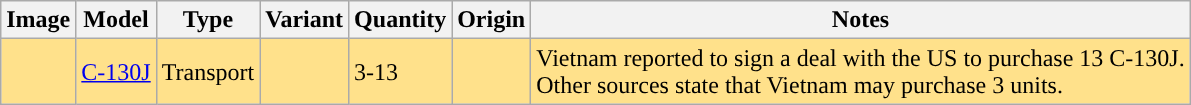<table class="wikitable">
<tr>
<th>Image</th>
<th>Model</th>
<th>Type</th>
<th>Variant</th>
<th>Quantity</th>
<th>Origin</th>
<th>Notes</th>
</tr>
<tr>
<td style="background: #FFE18B"></td>
<td style="background: #FFE18B"><a href='#'>C-130J</a></td>
<td style="background: #FFE18B">Transport</td>
<td style="background: #FFE18B"></td>
<td style="background: #FFE18B">3-13</td>
<td style="background: #FFE18B"></td>
<td style="background: #FFE18B">Vietnam reported to sign a deal with the US to purchase 13 C-130J.<br>Other sources state that Vietnam may purchase 3 units.</td>
</tr>
</table>
